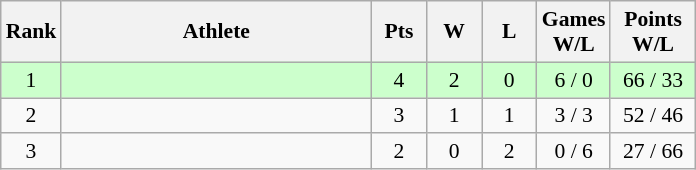<table class="wikitable" style="text-align: center; font-size:90% ">
<tr>
<th width="20">Rank</th>
<th width="200">Athlete</th>
<th width="30">Pts</th>
<th width="30">W</th>
<th width="30">L</th>
<th width="40">Games<br>W/L</th>
<th width="50">Points<br>W/L</th>
</tr>
<tr bgcolor=#ccffcc>
<td>1</td>
<td align=left></td>
<td>4</td>
<td>2</td>
<td>0</td>
<td>6 / 0</td>
<td>66 / 33</td>
</tr>
<tr>
<td>2</td>
<td align=left></td>
<td>3</td>
<td>1</td>
<td>1</td>
<td>3 / 3</td>
<td>52 / 46</td>
</tr>
<tr>
<td>3</td>
<td align=left></td>
<td>2</td>
<td>0</td>
<td>2</td>
<td>0 / 6</td>
<td>27 / 66</td>
</tr>
</table>
